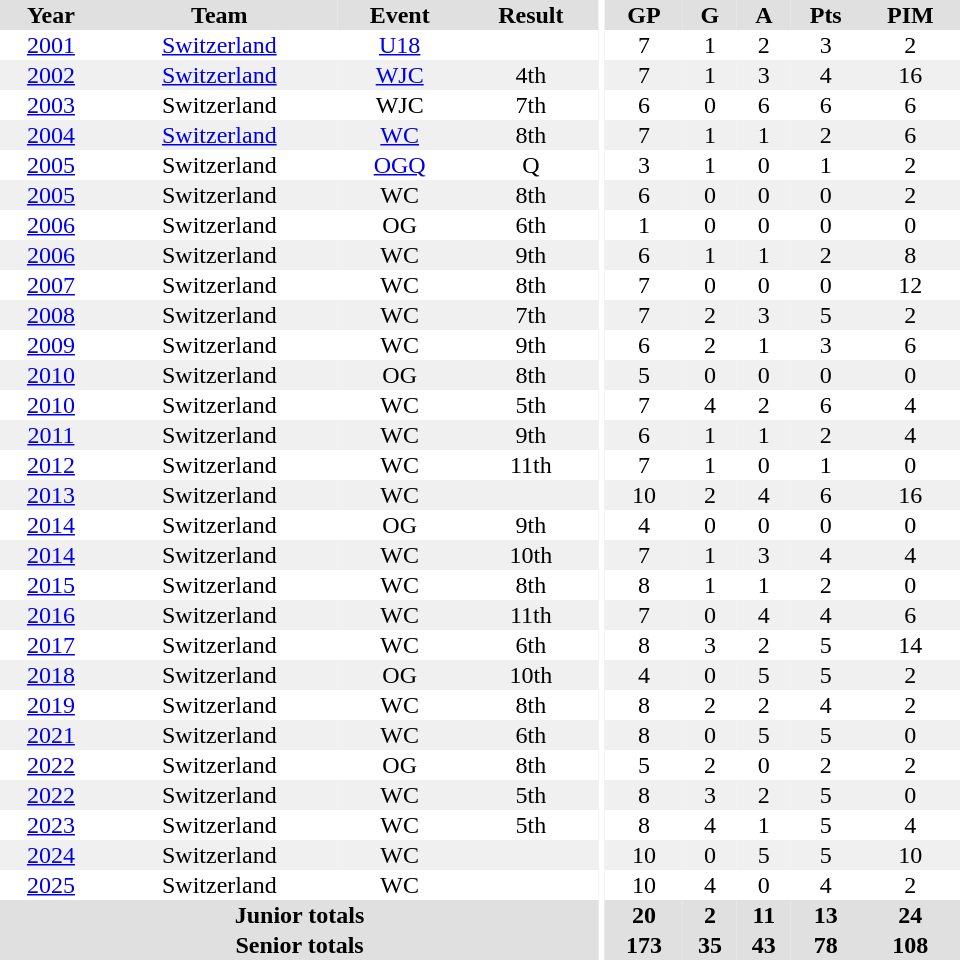<table border="0" cellpadding="1" cellspacing="0" ID="Table3" style="text-align:center; width:40em;">
<tr bgcolor="#e0e0e0">
<th>Year</th>
<th>Team</th>
<th>Event</th>
<th>Result</th>
<th rowspan="99" bgcolor="#ffffff"></th>
<th>GP</th>
<th>G</th>
<th>A</th>
<th>Pts</th>
<th>PIM</th>
</tr>
<tr>
<td><a href='#'>2001</a></td>
<td><a href='#'>Switzerland</a></td>
<td><a href='#'>U18</a></td>
<td></td>
<td>7</td>
<td>1</td>
<td>2</td>
<td>3</td>
<td>2</td>
</tr>
<tr bgcolor="#f0f0f0">
<td><a href='#'>2002</a></td>
<td><a href='#'>Switzerland</a></td>
<td><a href='#'>WJC</a></td>
<td>4th</td>
<td>7</td>
<td>1</td>
<td>3</td>
<td>4</td>
<td>16</td>
</tr>
<tr>
<td><a href='#'>2003</a></td>
<td>Switzerland</td>
<td>WJC</td>
<td>7th</td>
<td>6</td>
<td>0</td>
<td>6</td>
<td>6</td>
<td>6</td>
</tr>
<tr bgcolor="#f0f0f0">
<td><a href='#'>2004</a></td>
<td><a href='#'>Switzerland</a></td>
<td><a href='#'>WC</a></td>
<td>8th</td>
<td>7</td>
<td>1</td>
<td>1</td>
<td>2</td>
<td>6</td>
</tr>
<tr>
<td><a href='#'>2005</a></td>
<td>Switzerland</td>
<td><a href='#'>OGQ</a></td>
<td>Q</td>
<td>3</td>
<td>1</td>
<td>0</td>
<td>1</td>
<td>2</td>
</tr>
<tr bgcolor="#f0f0f0">
<td><a href='#'>2005</a></td>
<td>Switzerland</td>
<td>WC</td>
<td>8th</td>
<td>6</td>
<td>0</td>
<td>0</td>
<td>0</td>
<td>2</td>
</tr>
<tr>
<td><a href='#'>2006</a></td>
<td>Switzerland</td>
<td>OG</td>
<td>6th</td>
<td>1</td>
<td>0</td>
<td>0</td>
<td>0</td>
<td>0</td>
</tr>
<tr bgcolor="#f0f0f0">
<td><a href='#'>2006</a></td>
<td>Switzerland</td>
<td>WC</td>
<td>9th</td>
<td>6</td>
<td>1</td>
<td>1</td>
<td>2</td>
<td>8</td>
</tr>
<tr>
<td><a href='#'>2007</a></td>
<td>Switzerland</td>
<td>WC</td>
<td>8th</td>
<td>7</td>
<td>0</td>
<td>0</td>
<td>0</td>
<td>12</td>
</tr>
<tr bgcolor="#f0f0f0">
<td><a href='#'>2008</a></td>
<td>Switzerland</td>
<td>WC</td>
<td>7th</td>
<td>7</td>
<td>2</td>
<td>3</td>
<td>5</td>
<td>2</td>
</tr>
<tr>
<td><a href='#'>2009</a></td>
<td>Switzerland</td>
<td>WC</td>
<td>9th</td>
<td>6</td>
<td>2</td>
<td>1</td>
<td>3</td>
<td>6</td>
</tr>
<tr bgcolor="#f0f0f0">
<td><a href='#'>2010</a></td>
<td>Switzerland</td>
<td>OG</td>
<td>8th</td>
<td>5</td>
<td>0</td>
<td>0</td>
<td>0</td>
<td>0</td>
</tr>
<tr>
<td><a href='#'>2010</a></td>
<td>Switzerland</td>
<td>WC</td>
<td>5th</td>
<td>7</td>
<td>4</td>
<td>2</td>
<td>6</td>
<td>4</td>
</tr>
<tr bgcolor="#f0f0f0">
<td><a href='#'>2011</a></td>
<td>Switzerland</td>
<td>WC</td>
<td>9th</td>
<td>6</td>
<td>1</td>
<td>1</td>
<td>2</td>
<td>4</td>
</tr>
<tr>
<td><a href='#'>2012</a></td>
<td>Switzerland</td>
<td>WC</td>
<td>11th</td>
<td>7</td>
<td>1</td>
<td>0</td>
<td>1</td>
<td>0</td>
</tr>
<tr bgcolor="#f0f0f0">
<td><a href='#'>2013</a></td>
<td>Switzerland</td>
<td>WC</td>
<td></td>
<td>10</td>
<td>2</td>
<td>4</td>
<td>6</td>
<td>16</td>
</tr>
<tr>
<td><a href='#'>2014</a></td>
<td>Switzerland</td>
<td>OG</td>
<td>9th</td>
<td>4</td>
<td>0</td>
<td>0</td>
<td>0</td>
<td>0</td>
</tr>
<tr bgcolor="#f0f0f0">
<td><a href='#'>2014</a></td>
<td>Switzerland</td>
<td>WC</td>
<td>10th</td>
<td>7</td>
<td>1</td>
<td>3</td>
<td>4</td>
<td>4</td>
</tr>
<tr>
<td><a href='#'>2015</a></td>
<td>Switzerland</td>
<td>WC</td>
<td>8th</td>
<td>8</td>
<td>1</td>
<td>1</td>
<td>2</td>
<td>0</td>
</tr>
<tr bgcolor="#f0f0f0">
<td><a href='#'>2016</a></td>
<td>Switzerland</td>
<td>WC</td>
<td>11th</td>
<td>7</td>
<td>0</td>
<td>4</td>
<td>4</td>
<td>6</td>
</tr>
<tr>
<td><a href='#'>2017</a></td>
<td>Switzerland</td>
<td>WC</td>
<td>6th</td>
<td>8</td>
<td>3</td>
<td>2</td>
<td>5</td>
<td>14</td>
</tr>
<tr bgcolor="#f0f0f0">
<td><a href='#'>2018</a></td>
<td>Switzerland</td>
<td>OG</td>
<td>10th</td>
<td>4</td>
<td>0</td>
<td>5</td>
<td>5</td>
<td>2</td>
</tr>
<tr>
<td><a href='#'>2019</a></td>
<td>Switzerland</td>
<td>WC</td>
<td>8th</td>
<td>8</td>
<td>2</td>
<td>2</td>
<td>4</td>
<td>2</td>
</tr>
<tr bgcolor="#f0f0f0">
<td><a href='#'>2021</a></td>
<td>Switzerland</td>
<td>WC</td>
<td>6th</td>
<td>8</td>
<td>0</td>
<td>5</td>
<td>5</td>
<td>0</td>
</tr>
<tr>
<td><a href='#'>2022</a></td>
<td>Switzerland</td>
<td>OG</td>
<td>8th</td>
<td>5</td>
<td>2</td>
<td>0</td>
<td>2</td>
<td>2</td>
</tr>
<tr bgcolor="#f0f0f0">
<td><a href='#'>2022</a></td>
<td>Switzerland</td>
<td>WC</td>
<td>5th</td>
<td>8</td>
<td>3</td>
<td>2</td>
<td>5</td>
<td>0</td>
</tr>
<tr>
<td><a href='#'>2023</a></td>
<td>Switzerland</td>
<td>WC</td>
<td>5th</td>
<td>8</td>
<td>4</td>
<td>1</td>
<td>5</td>
<td>4</td>
</tr>
<tr bgcolor="#f0f0f0">
<td><a href='#'>2024</a></td>
<td>Switzerland</td>
<td>WC</td>
<td></td>
<td>10</td>
<td>0</td>
<td>5</td>
<td>5</td>
<td>10</td>
</tr>
<tr>
<td><a href='#'>2025</a></td>
<td>Switzerland</td>
<td>WC</td>
<td></td>
<td>10</td>
<td>4</td>
<td>0</td>
<td>4</td>
<td>2</td>
</tr>
<tr bgcolor="#e0e0e0">
<th colspan="4">Junior totals</th>
<th>20</th>
<th>2</th>
<th>11</th>
<th>13</th>
<th>24</th>
</tr>
<tr bgcolor="#e0e0e0">
<th colspan="4">Senior totals</th>
<th>173</th>
<th>35</th>
<th>43</th>
<th>78</th>
<th>108</th>
</tr>
</table>
